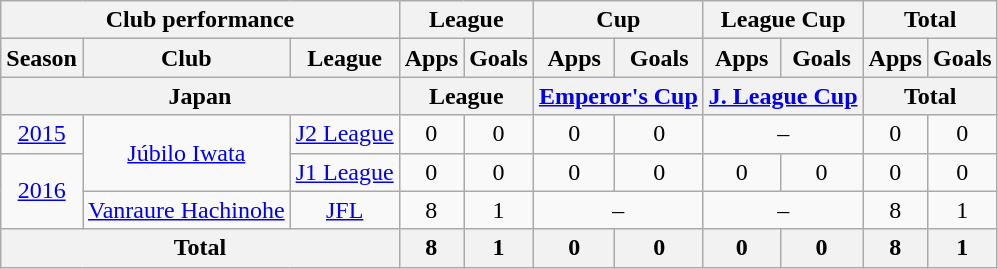<table class="wikitable" style="text-align:center;">
<tr>
<th colspan=3>Club performance</th>
<th colspan=2>League</th>
<th colspan=2>Cup</th>
<th colspan=2>League Cup</th>
<th colspan=2>Total</th>
</tr>
<tr>
<th>Season</th>
<th>Club</th>
<th>League</th>
<th>Apps</th>
<th>Goals</th>
<th>Apps</th>
<th>Goals</th>
<th>Apps</th>
<th>Goals</th>
<th>Apps</th>
<th>Goals</th>
</tr>
<tr>
<th colspan=3>Japan</th>
<th colspan=2>League</th>
<th colspan=2><a href='#'>Emperor's Cup</a></th>
<th colspan=2><a href='#'>J. League Cup</a></th>
<th colspan=2>Total</th>
</tr>
<tr>
<td><a href='#'>2015</a></td>
<td rowspan="2"><a href='#'>Júbilo Iwata</a></td>
<td><a href='#'>J2 League</a></td>
<td>0</td>
<td>0</td>
<td>0</td>
<td>0</td>
<td colspan="2">–</td>
<td>0</td>
<td>0</td>
</tr>
<tr>
<td rowspan="2"><a href='#'>2016</a></td>
<td><a href='#'>J1 League</a></td>
<td>0</td>
<td>0</td>
<td>0</td>
<td>0</td>
<td>0</td>
<td>0</td>
<td>0</td>
<td>0</td>
</tr>
<tr>
<td><a href='#'>Vanraure Hachinohe</a></td>
<td><a href='#'>JFL</a></td>
<td>8</td>
<td>1</td>
<td colspan="2">–</td>
<td colspan="2">–</td>
<td>8</td>
<td>1</td>
</tr>
<tr>
<th colspan=3>Total</th>
<th>8</th>
<th>1</th>
<th>0</th>
<th>0</th>
<th>0</th>
<th>0</th>
<th>8</th>
<th>1</th>
</tr>
</table>
